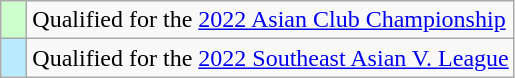<table class="wikitable" style="text-align: left;">
<tr>
<td width=10px bgcolor=#CCFFCC></td>
<td>Qualified for the <a href='#'>2022 Asian Club Championship</a></td>
</tr>
<tr>
<td width=10px bgcolor=#BBEBFF></td>
<td>Qualified for the <a href='#'>2022 Southeast Asian V. League</a></td>
</tr>
</table>
